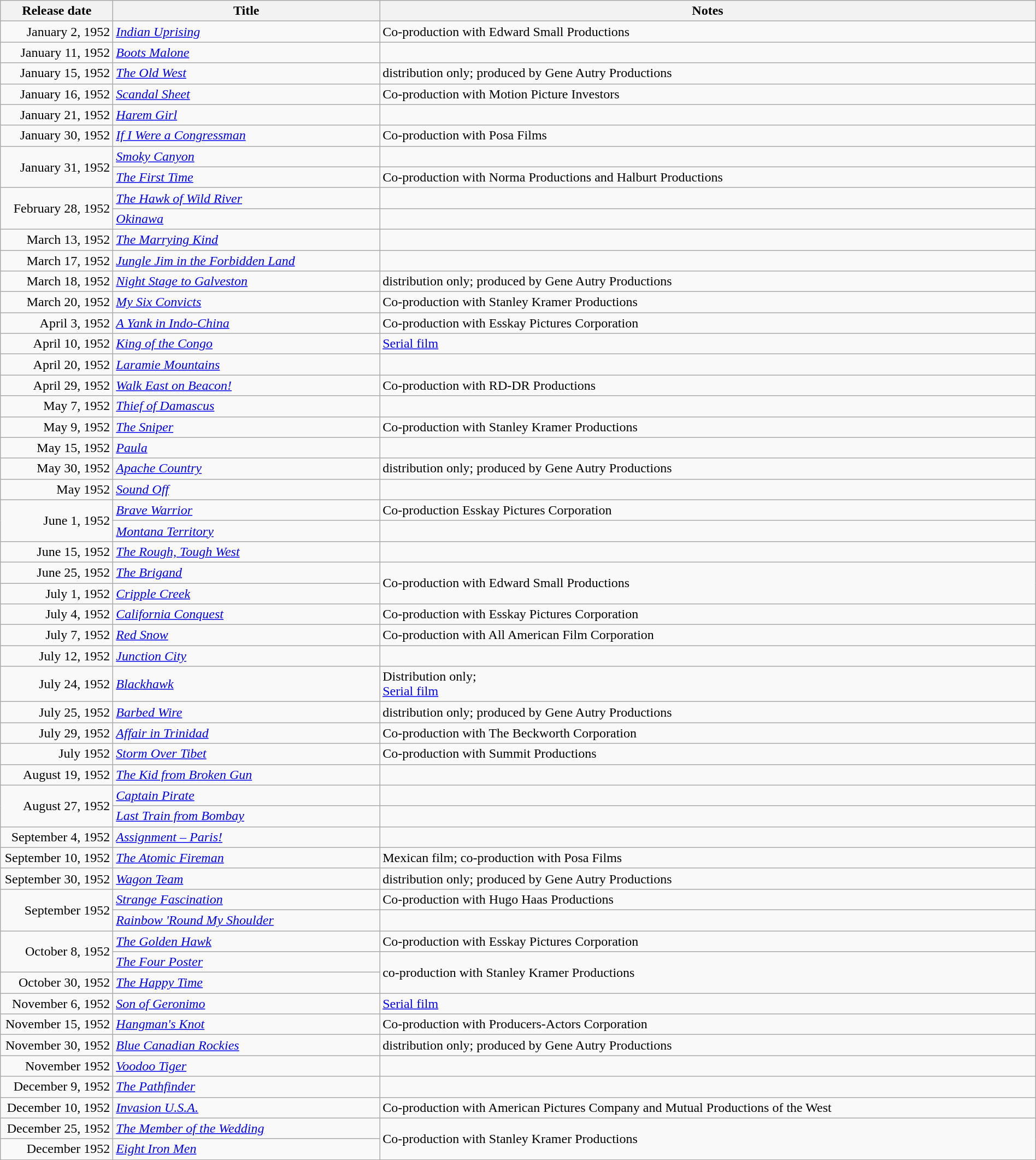<table class="wikitable sortable" style="width:100%;">
<tr>
<th scope="col" style="width:130px;">Release date</th>
<th>Title</th>
<th>Notes</th>
</tr>
<tr>
<td style="text-align:right;">January 2, 1952</td>
<td><em><a href='#'>Indian Uprising</a></em></td>
<td>Co-production with Edward Small Productions</td>
</tr>
<tr>
<td style="text-align:right;">January 11, 1952</td>
<td><em><a href='#'>Boots Malone</a></em></td>
<td></td>
</tr>
<tr>
<td style="text-align:right;">January 15, 1952</td>
<td><em><a href='#'>The Old West</a></em></td>
<td>distribution only; produced by Gene Autry Productions</td>
</tr>
<tr>
<td style="text-align:right;">January 16, 1952</td>
<td><em><a href='#'>Scandal Sheet</a></em></td>
<td>Co-production with Motion Picture Investors</td>
</tr>
<tr>
<td style="text-align:right;">January 21, 1952</td>
<td><em><a href='#'>Harem Girl</a></em></td>
<td></td>
</tr>
<tr>
<td style="text-align:right;">January 30, 1952</td>
<td><em><a href='#'>If I Were a Congressman</a></em></td>
<td>Co-production with Posa Films</td>
</tr>
<tr>
<td style="text-align:right;" rowspan="2">January 31, 1952</td>
<td><em><a href='#'>Smoky Canyon</a></em></td>
<td></td>
</tr>
<tr>
<td><em><a href='#'>The First Time</a></em></td>
<td>Co-production with Norma Productions and Halburt Productions</td>
</tr>
<tr>
<td style="text-align:right;" rowspan="2">February 28, 1952</td>
<td><em><a href='#'>The Hawk of Wild River</a></em></td>
<td></td>
</tr>
<tr>
<td><em><a href='#'>Okinawa</a></em></td>
<td></td>
</tr>
<tr>
<td style="text-align:right;">March 13, 1952</td>
<td><em><a href='#'>The Marrying Kind</a></em></td>
<td></td>
</tr>
<tr>
<td style="text-align:right;">March 17, 1952</td>
<td><em><a href='#'>Jungle Jim in the Forbidden Land</a></em></td>
<td></td>
</tr>
<tr>
<td style="text-align:right;">March 18, 1952</td>
<td><em><a href='#'>Night Stage to Galveston</a></em></td>
<td>distribution only; produced by Gene Autry Productions</td>
</tr>
<tr>
<td style="text-align:right;">March 20, 1952</td>
<td><em><a href='#'>My Six Convicts</a></em></td>
<td>Co-production with Stanley Kramer Productions</td>
</tr>
<tr>
<td style="text-align:right;">April 3, 1952</td>
<td><em><a href='#'>A Yank in Indo-China</a></em></td>
<td>Co-production with Esskay Pictures Corporation</td>
</tr>
<tr>
<td style="text-align:right;">April 10, 1952</td>
<td><em><a href='#'>King of the Congo</a></em></td>
<td><a href='#'>Serial film</a></td>
</tr>
<tr>
<td style="text-align:right;">April 20, 1952</td>
<td><em><a href='#'>Laramie Mountains</a></em></td>
<td></td>
</tr>
<tr>
<td style="text-align:right;">April 29, 1952</td>
<td><em><a href='#'>Walk East on Beacon!</a></em></td>
<td>Co-production with RD-DR Productions</td>
</tr>
<tr>
<td style="text-align:right;">May 7, 1952</td>
<td><em><a href='#'>Thief of Damascus</a></em></td>
<td></td>
</tr>
<tr>
<td style="text-align:right;">May 9, 1952</td>
<td><em><a href='#'>The Sniper</a></em></td>
<td>Co-production with Stanley Kramer Productions</td>
</tr>
<tr>
<td style="text-align:right;">May 15, 1952</td>
<td><em><a href='#'>Paula</a></em></td>
<td></td>
</tr>
<tr>
<td style="text-align:right;">May 30, 1952</td>
<td><em><a href='#'>Apache Country</a></em></td>
<td>distribution only; produced by Gene Autry Productions</td>
</tr>
<tr>
<td style="text-align:right;">May 1952</td>
<td><em><a href='#'>Sound Off</a></em></td>
<td></td>
</tr>
<tr>
<td style="text-align:right;" rowspan="2">June 1, 1952</td>
<td><em><a href='#'>Brave Warrior</a></em></td>
<td>Co-production Esskay Pictures Corporation</td>
</tr>
<tr>
<td><em><a href='#'>Montana Territory</a></em></td>
<td></td>
</tr>
<tr>
<td style="text-align:right;">June 15, 1952</td>
<td><em><a href='#'>The Rough, Tough West</a></em></td>
<td></td>
</tr>
<tr>
<td style="text-align:right;">June 25, 1952</td>
<td><em><a href='#'>The Brigand</a></em></td>
<td rowspan="2">Co-production with Edward Small Productions</td>
</tr>
<tr>
<td style="text-align:right;">July 1, 1952</td>
<td><em><a href='#'>Cripple Creek</a></em></td>
</tr>
<tr>
<td style="text-align:right;">July 4, 1952</td>
<td><em><a href='#'>California Conquest</a></em></td>
<td>Co-production with Esskay Pictures Corporation</td>
</tr>
<tr>
<td style="text-align:right;">July 7, 1952</td>
<td><em><a href='#'>Red Snow</a></em></td>
<td>Co-production with All American Film Corporation</td>
</tr>
<tr>
<td style="text-align:right;">July 12, 1952</td>
<td><em><a href='#'>Junction City</a></em></td>
<td></td>
</tr>
<tr>
<td style="text-align:right;">July 24, 1952</td>
<td><em><a href='#'>Blackhawk</a></em></td>
<td>Distribution only;<br><a href='#'>Serial film</a></td>
</tr>
<tr>
<td style="text-align:right;">July 25, 1952</td>
<td><em><a href='#'>Barbed Wire</a></em></td>
<td>distribution only; produced by Gene Autry Productions</td>
</tr>
<tr>
<td style="text-align:right;">July 29, 1952</td>
<td><em><a href='#'>Affair in Trinidad</a></em></td>
<td>Co-production with The Beckworth Corporation</td>
</tr>
<tr>
<td style="text-align:right;">July 1952</td>
<td><em><a href='#'>Storm Over Tibet</a></em></td>
<td>Co-production with Summit Productions</td>
</tr>
<tr>
<td style="text-align:right;">August 19, 1952</td>
<td><em><a href='#'>The Kid from Broken Gun</a></em></td>
<td></td>
</tr>
<tr>
<td style="text-align:right;" rowspan="2">August 27, 1952</td>
<td><em><a href='#'>Captain Pirate</a></em></td>
<td></td>
</tr>
<tr>
<td><em><a href='#'>Last Train from Bombay</a></em></td>
<td></td>
</tr>
<tr>
<td style="text-align:right;">September 4, 1952</td>
<td><em><a href='#'>Assignment – Paris!</a></em></td>
<td></td>
</tr>
<tr>
<td style="text-align:right;">September 10, 1952</td>
<td><em><a href='#'>The Atomic Fireman</a></em></td>
<td>Mexican film; co-production with Posa Films</td>
</tr>
<tr>
<td style="text-align:right;">September 30, 1952</td>
<td><em><a href='#'>Wagon Team</a></em></td>
<td>distribution only; produced by Gene Autry Productions</td>
</tr>
<tr>
<td style="text-align:right;" rowspan="2">September 1952</td>
<td><em><a href='#'>Strange Fascination</a></em></td>
<td>Co-production with Hugo Haas Productions</td>
</tr>
<tr>
<td><em><a href='#'>Rainbow 'Round My Shoulder</a></em></td>
<td></td>
</tr>
<tr>
<td style="text-align:right;" rowspan="2">October 8, 1952</td>
<td><em><a href='#'>The Golden Hawk</a></em></td>
<td>Co-production with Esskay Pictures Corporation</td>
</tr>
<tr>
<td><em><a href='#'>The Four Poster</a></em></td>
<td rowspan="2">co-production with Stanley Kramer Productions</td>
</tr>
<tr>
<td style="text-align:right;">October 30, 1952</td>
<td><em><a href='#'>The Happy Time</a></em></td>
</tr>
<tr>
<td style="text-align:right;">November 6, 1952</td>
<td><em><a href='#'>Son of Geronimo</a></em></td>
<td><a href='#'>Serial film</a></td>
</tr>
<tr>
<td style="text-align:right;">November 15, 1952</td>
<td><em><a href='#'>Hangman's Knot</a></em></td>
<td>Co-production with Producers-Actors Corporation</td>
</tr>
<tr>
<td style="text-align:right;">November 30, 1952</td>
<td><em><a href='#'>Blue Canadian Rockies</a></em></td>
<td>distribution only; produced by Gene Autry Productions</td>
</tr>
<tr>
<td style="text-align:right;">November 1952</td>
<td><em><a href='#'>Voodoo Tiger</a></em></td>
<td></td>
</tr>
<tr>
<td style="text-align:right;">December 9, 1952</td>
<td><em><a href='#'>The Pathfinder</a></em></td>
<td></td>
</tr>
<tr>
<td style="text-align:right;">December 10, 1952</td>
<td><em><a href='#'>Invasion U.S.A.</a></em></td>
<td>Co-production with American Pictures Company and Mutual Productions of the West</td>
</tr>
<tr>
<td style="text-align:right;">December 25, 1952</td>
<td><em><a href='#'>The Member of the Wedding</a></em></td>
<td rowspan="2">Co-production with Stanley Kramer Productions</td>
</tr>
<tr>
<td style="text-align:right;">December 1952</td>
<td><em><a href='#'>Eight Iron Men</a></em></td>
</tr>
<tr>
</tr>
</table>
